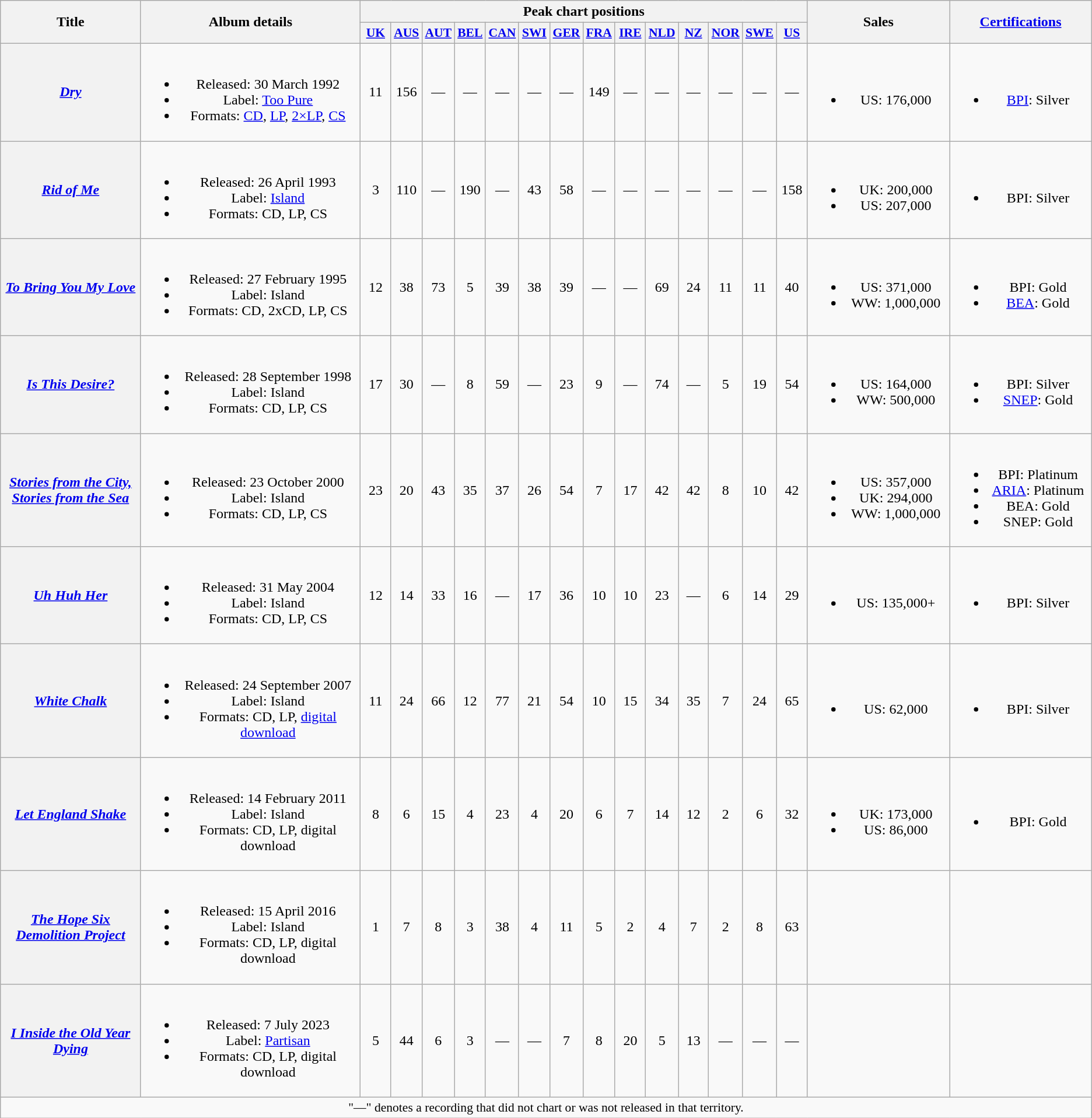<table class="wikitable plainrowheaders" style="text-align:center;" border="1">
<tr>
<th scope="col" rowspan="2" style="width:10em;">Title</th>
<th scope="col" rowspan="2" style="width:16em;">Album details</th>
<th scope="col" colspan="14">Peak chart positions</th>
<th scope="col" rowspan="2" style="width:10em;">Sales</th>
<th scope="col" rowspan="2" style="width:10em;"><a href='#'>Certifications</a></th>
</tr>
<tr>
<th scope="col" style="width:2em;font-size:90%;"><a href='#'>UK</a><br></th>
<th scope="col" style="width:2em;font-size:90%;"><a href='#'>AUS</a><br></th>
<th scope="col" style="width:2em;font-size:90%;"><a href='#'>AUT</a><br></th>
<th scope="col" style="width:2em;font-size:90%;"><a href='#'>BEL</a><br></th>
<th scope="col" style="width:2em;font-size:90%;"><a href='#'>CAN</a><br></th>
<th scope="col" style="width:2em;font-size:90%;"><a href='#'>SWI</a><br></th>
<th scope="col" style="width:2em;font-size:90%;"><a href='#'>GER</a><br></th>
<th scope="col" style="width:2em;font-size:90%;"><a href='#'>FRA</a><br></th>
<th scope="col" style="width:2em;font-size:90%;"><a href='#'>IRE</a><br></th>
<th scope="col" style="width:2em;font-size:90%;"><a href='#'>NLD</a><br></th>
<th scope="col" style="width:2em;font-size:90%;"><a href='#'>NZ</a><br></th>
<th scope="col" style="width:2em;font-size:90%;"><a href='#'>NOR</a><br></th>
<th scope="col" style="width:2em;font-size:90%;"><a href='#'>SWE</a><br></th>
<th scope="col" style="width:2em;font-size:90%;"><a href='#'>US</a><br></th>
</tr>
<tr>
<th scope="row"><em><a href='#'>Dry</a></em></th>
<td><br><ul><li>Released: 30 March 1992</li><li>Label: <a href='#'>Too Pure</a></li><li>Formats: <a href='#'>CD</a>, <a href='#'>LP</a>, <a href='#'>2×LP</a>, <a href='#'>CS</a></li></ul></td>
<td>11</td>
<td>156</td>
<td>—</td>
<td>—</td>
<td>—</td>
<td>—</td>
<td>—</td>
<td>149</td>
<td>—</td>
<td>—</td>
<td>—</td>
<td>—</td>
<td>—</td>
<td>—</td>
<td><br><ul><li>US: 176,000</li></ul></td>
<td><br><ul><li><a href='#'>BPI</a>: Silver</li></ul></td>
</tr>
<tr>
<th scope="row"><em><a href='#'>Rid of Me</a></em></th>
<td><br><ul><li>Released: 26 April 1993</li><li>Label: <a href='#'>Island</a></li><li>Formats: CD, LP, CS</li></ul></td>
<td>3</td>
<td>110</td>
<td>—</td>
<td>190</td>
<td>—</td>
<td>43</td>
<td>58</td>
<td>—</td>
<td>—</td>
<td>—</td>
<td>—</td>
<td>—</td>
<td>—</td>
<td>158</td>
<td><br><ul><li>UK: 200,000</li><li>US: 207,000</li></ul></td>
<td><br><ul><li>BPI: Silver</li></ul></td>
</tr>
<tr>
<th scope="row"><em><a href='#'>To Bring You My Love</a></em></th>
<td><br><ul><li>Released: 27 February 1995</li><li>Label: Island</li><li>Formats: CD, 2xCD, LP, CS</li></ul></td>
<td>12</td>
<td>38</td>
<td>73</td>
<td>5</td>
<td>39</td>
<td>38</td>
<td>39</td>
<td>—</td>
<td>—</td>
<td>69</td>
<td>24</td>
<td>11</td>
<td>11</td>
<td>40</td>
<td><br><ul><li>US: 371,000</li><li>WW: 1,000,000</li></ul></td>
<td><br><ul><li>BPI: Gold</li><li><a href='#'>BEA</a>: Gold</li></ul></td>
</tr>
<tr>
<th scope="row"><em><a href='#'>Is This Desire?</a></em></th>
<td><br><ul><li>Released: 28 September 1998</li><li>Label: Island</li><li>Formats: CD, LP, CS</li></ul></td>
<td>17</td>
<td>30</td>
<td>—</td>
<td>8</td>
<td>59</td>
<td>—</td>
<td>23</td>
<td>9</td>
<td>—</td>
<td>74</td>
<td>—</td>
<td>5</td>
<td>19</td>
<td>54</td>
<td><br><ul><li>US: 164,000</li><li>WW: 500,000</li></ul></td>
<td><br><ul><li>BPI: Silver</li><li><a href='#'>SNEP</a>: Gold</li></ul></td>
</tr>
<tr>
<th scope="row"><em><a href='#'>Stories from the City, Stories from the Sea</a></em></th>
<td><br><ul><li>Released: 23 October 2000</li><li>Label: Island</li><li>Formats: CD, LP, CS</li></ul></td>
<td>23</td>
<td>20</td>
<td>43</td>
<td>35</td>
<td>37</td>
<td>26</td>
<td>54</td>
<td>7</td>
<td>17</td>
<td>42</td>
<td>42</td>
<td>8</td>
<td>10</td>
<td>42</td>
<td><br><ul><li>US: 357,000</li><li>UK: 294,000</li><li>WW: 1,000,000</li></ul></td>
<td><br><ul><li>BPI: Platinum</li><li><a href='#'>ARIA</a>: Platinum</li><li>BEA: Gold</li><li>SNEP: Gold</li></ul></td>
</tr>
<tr>
<th scope="row"><em><a href='#'>Uh Huh Her</a></em></th>
<td><br><ul><li>Released: 31 May 2004</li><li>Label: Island</li><li>Formats: CD, LP, CS</li></ul></td>
<td>12</td>
<td>14</td>
<td>33</td>
<td>16</td>
<td>—</td>
<td>17</td>
<td>36</td>
<td>10</td>
<td>10</td>
<td>23</td>
<td>—</td>
<td>6</td>
<td>14</td>
<td>29</td>
<td><br><ul><li>US: 135,000+</li></ul></td>
<td><br><ul><li>BPI: Silver</li></ul></td>
</tr>
<tr>
<th scope="row"><em><a href='#'>White Chalk</a></em></th>
<td><br><ul><li>Released: 24 September 2007</li><li>Label: Island</li><li>Formats: CD, LP, <a href='#'>digital download</a></li></ul></td>
<td>11</td>
<td>24</td>
<td>66</td>
<td>12</td>
<td>77</td>
<td>21</td>
<td>54</td>
<td>10</td>
<td>15</td>
<td>34</td>
<td>35</td>
<td>7</td>
<td>24</td>
<td>65</td>
<td><br><ul><li>US: 62,000</li></ul></td>
<td><br><ul><li>BPI: Silver</li></ul></td>
</tr>
<tr>
<th scope="row"><em><a href='#'>Let England Shake</a></em></th>
<td><br><ul><li>Released: 14 February 2011</li><li>Label: Island</li><li>Formats: CD, LP, digital download</li></ul></td>
<td>8</td>
<td>6</td>
<td>15</td>
<td>4</td>
<td>23</td>
<td>4</td>
<td>20</td>
<td>6</td>
<td>7</td>
<td>14</td>
<td>12</td>
<td>2</td>
<td>6</td>
<td>32</td>
<td><br><ul><li>UK: 173,000</li><li>US: 86,000</li></ul></td>
<td><br><ul><li>BPI: Gold</li></ul></td>
</tr>
<tr>
<th scope="row"><em><a href='#'>The Hope Six Demolition Project</a></em></th>
<td><br><ul><li>Released: 15 April 2016</li><li>Label: Island</li><li>Formats: CD, LP, digital download</li></ul></td>
<td>1</td>
<td>7</td>
<td>8</td>
<td>3</td>
<td>38</td>
<td>4</td>
<td>11</td>
<td>5</td>
<td>2</td>
<td>4</td>
<td>7</td>
<td>2</td>
<td>8</td>
<td>63</td>
<td></td>
<td></td>
</tr>
<tr>
<th scope="row"><em><a href='#'>I Inside the Old Year Dying</a></em></th>
<td><br><ul><li>Released: 7 July 2023</li><li>Label: <a href='#'>Partisan</a></li><li>Formats: CD, LP, digital download</li></ul></td>
<td>5</td>
<td>44<br></td>
<td>6<br></td>
<td>3</td>
<td>—</td>
<td>—</td>
<td>7</td>
<td>8</td>
<td>20<br></td>
<td>5</td>
<td>13<br></td>
<td>—</td>
<td>—</td>
<td>—</td>
<td></td>
</tr>
<tr>
<td colspan="19" style="font-size:90%">"—" denotes a recording that did not chart or was not released in that territory.</td>
</tr>
</table>
